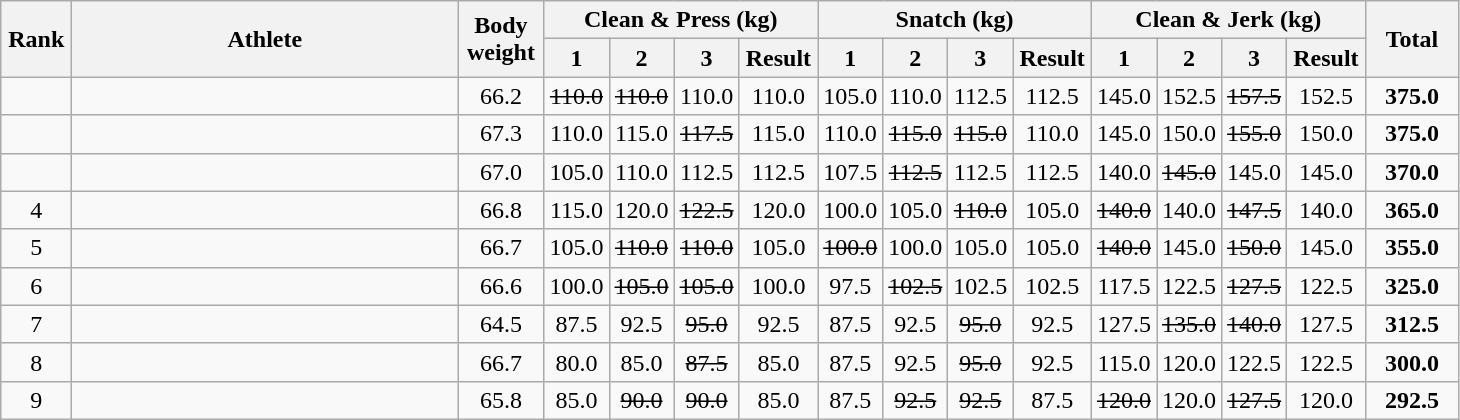<table class = "wikitable" style="text-align:center;">
<tr>
<th rowspan=2 width=40>Rank</th>
<th rowspan=2 width=250>Athlete</th>
<th rowspan=2 width=50>Body weight</th>
<th colspan=4>Clean & Press (kg)</th>
<th colspan=4>Snatch (kg)</th>
<th colspan=4>Clean & Jerk (kg)</th>
<th rowspan=2 width=55>Total</th>
</tr>
<tr>
<th width=35>1</th>
<th width=35>2</th>
<th width=35>3</th>
<th width=45>Result</th>
<th width=35>1</th>
<th width=35>2</th>
<th width=35>3</th>
<th width=45>Result</th>
<th width=35>1</th>
<th width=35>2</th>
<th width=35>3</th>
<th width=45>Result</th>
</tr>
<tr>
<td></td>
<td align=left></td>
<td>66.2</td>
<td><s>110.0</s></td>
<td><s>110.0</s></td>
<td>110.0</td>
<td>110.0</td>
<td>105.0</td>
<td>110.0</td>
<td>112.5</td>
<td>112.5</td>
<td>145.0</td>
<td>152.5</td>
<td><s>157.5</s></td>
<td>152.5</td>
<td><strong>375.0</strong></td>
</tr>
<tr>
<td></td>
<td align=left></td>
<td>67.3</td>
<td>110.0</td>
<td>115.0</td>
<td><s>117.5</s></td>
<td>115.0</td>
<td>110.0</td>
<td><s>115.0</s></td>
<td><s>115.0</s></td>
<td>110.0</td>
<td>145.0</td>
<td>150.0</td>
<td><s>155.0</s></td>
<td>150.0</td>
<td><strong>375.0</strong></td>
</tr>
<tr>
<td></td>
<td align=left></td>
<td>67.0</td>
<td>105.0</td>
<td>110.0</td>
<td>112.5</td>
<td>112.5</td>
<td>107.5</td>
<td><s>112.5</s></td>
<td>112.5</td>
<td>112.5</td>
<td>140.0</td>
<td><s>145.0</s></td>
<td>145.0</td>
<td>145.0</td>
<td><strong>370.0</strong></td>
</tr>
<tr>
<td>4</td>
<td align=left></td>
<td>66.8</td>
<td>115.0</td>
<td>120.0</td>
<td><s>122.5</s></td>
<td>120.0</td>
<td>100.0</td>
<td>105.0</td>
<td><s>110.0</s></td>
<td>105.0</td>
<td><s>140.0</s></td>
<td>140.0</td>
<td><s>147.5</s></td>
<td>140.0</td>
<td><strong>365.0</strong></td>
</tr>
<tr>
<td>5</td>
<td align=left></td>
<td>66.7</td>
<td>105.0</td>
<td><s>110.0</s></td>
<td><s>110.0</s></td>
<td>105.0</td>
<td><s>100.0</s></td>
<td>100.0</td>
<td>105.0</td>
<td>105.0</td>
<td><s>140.0</s></td>
<td>145.0</td>
<td><s>150.0</s></td>
<td>145.0</td>
<td><strong>355.0</strong></td>
</tr>
<tr>
<td>6</td>
<td align=left></td>
<td>66.6</td>
<td>100.0</td>
<td><s>105.0</s></td>
<td><s>105.0</s></td>
<td>100.0</td>
<td>97.5</td>
<td><s>102.5</s></td>
<td>102.5</td>
<td>102.5</td>
<td>117.5</td>
<td>122.5</td>
<td><s>127.5</s></td>
<td>122.5</td>
<td><strong>325.0</strong></td>
</tr>
<tr>
<td>7</td>
<td align=left></td>
<td>64.5</td>
<td>87.5</td>
<td>92.5</td>
<td><s>95.0</s></td>
<td>92.5</td>
<td>87.5</td>
<td>92.5</td>
<td><s>95.0</s></td>
<td>92.5</td>
<td>127.5</td>
<td><s>135.0</s></td>
<td><s>140.0</s></td>
<td>127.5</td>
<td><strong>312.5</strong></td>
</tr>
<tr>
<td>8</td>
<td align=left></td>
<td>66.7</td>
<td>80.0</td>
<td>85.0</td>
<td><s>87.5</s></td>
<td>85.0</td>
<td>87.5</td>
<td>92.5</td>
<td><s>95.0</s></td>
<td>92.5</td>
<td>115.0</td>
<td>120.0</td>
<td>122.5</td>
<td>122.5</td>
<td><strong>300.0</strong></td>
</tr>
<tr>
<td>9</td>
<td align=left></td>
<td>65.8</td>
<td>85.0</td>
<td><s>90.0</s></td>
<td><s>90.0</s></td>
<td>85.0</td>
<td>87.5</td>
<td><s>92.5</s></td>
<td><s>92.5</s></td>
<td>87.5</td>
<td><s>120.0</s></td>
<td>120.0</td>
<td><s>127.5</s></td>
<td>120.0</td>
<td><strong>292.5</strong></td>
</tr>
</table>
